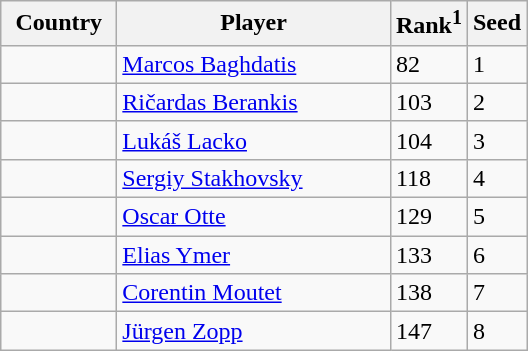<table class="sortable wikitable">
<tr>
<th width="70">Country</th>
<th width="175">Player</th>
<th>Rank<sup>1</sup></th>
<th>Seed</th>
</tr>
<tr>
<td></td>
<td><a href='#'>Marcos Baghdatis</a></td>
<td>82</td>
<td>1</td>
</tr>
<tr>
<td></td>
<td><a href='#'>Ričardas Berankis</a></td>
<td>103</td>
<td>2</td>
</tr>
<tr>
<td></td>
<td><a href='#'>Lukáš Lacko</a></td>
<td>104</td>
<td>3</td>
</tr>
<tr>
<td></td>
<td><a href='#'>Sergiy Stakhovsky</a></td>
<td>118</td>
<td>4</td>
</tr>
<tr>
<td></td>
<td><a href='#'>Oscar Otte</a></td>
<td>129</td>
<td>5</td>
</tr>
<tr>
<td></td>
<td><a href='#'>Elias Ymer</a></td>
<td>133</td>
<td>6</td>
</tr>
<tr>
<td></td>
<td><a href='#'>Corentin Moutet</a></td>
<td>138</td>
<td>7</td>
</tr>
<tr>
<td></td>
<td><a href='#'>Jürgen Zopp</a></td>
<td>147</td>
<td>8</td>
</tr>
</table>
